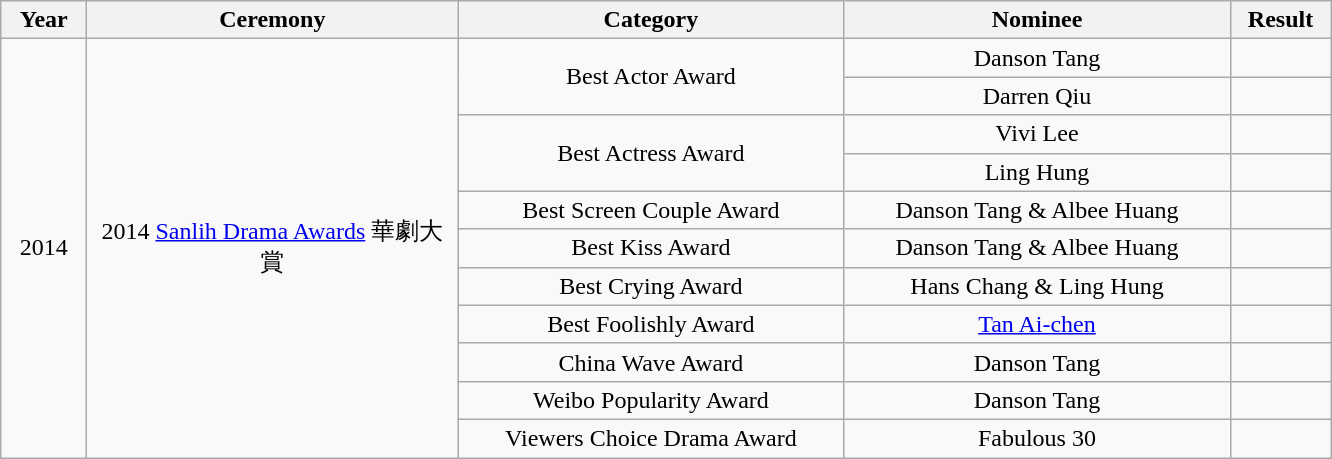<table class="wikitable">
<tr>
<th style="width:50px;">Year</th>
<th style="width:240px;">Ceremony</th>
<th style="width:250px;">Category</th>
<th style="width:250px;">Nominee</th>
<th style="width:60px;">Result</th>
</tr>
<tr>
<td align="center" rowspan=11>2014</td>
<td align="center" rowspan=11>2014 <a href='#'>Sanlih Drama Awards</a> 華劇大賞<br></td>
<td rowspan=2 align="center">Best Actor Award</td>
<td align="center">Danson Tang</td>
<td></td>
</tr>
<tr>
<td align="center">Darren Qiu</td>
<td></td>
</tr>
<tr>
<td rowspan=2 align="center">Best Actress Award</td>
<td align="center">Vivi Lee</td>
<td></td>
</tr>
<tr>
<td align="center">Ling Hung</td>
<td></td>
</tr>
<tr>
<td align="center">Best Screen Couple Award</td>
<td align="center">Danson Tang & Albee Huang</td>
<td></td>
</tr>
<tr>
<td align="center">Best Kiss Award</td>
<td align="center">Danson Tang & Albee Huang</td>
<td></td>
</tr>
<tr>
<td align="center">Best Crying Award</td>
<td align="center">Hans Chang & Ling Hung</td>
<td></td>
</tr>
<tr>
<td align="center">Best Foolishly Award</td>
<td align="center"><a href='#'>Tan Ai-chen</a></td>
<td></td>
</tr>
<tr>
<td align="center">China Wave Award</td>
<td align="center">Danson Tang</td>
<td></td>
</tr>
<tr>
<td align="center">Weibo Popularity Award</td>
<td align="center">Danson Tang</td>
<td></td>
</tr>
<tr>
<td align="center">Viewers Choice Drama Award</td>
<td align="center">Fabulous 30</td>
<td></td>
</tr>
</table>
